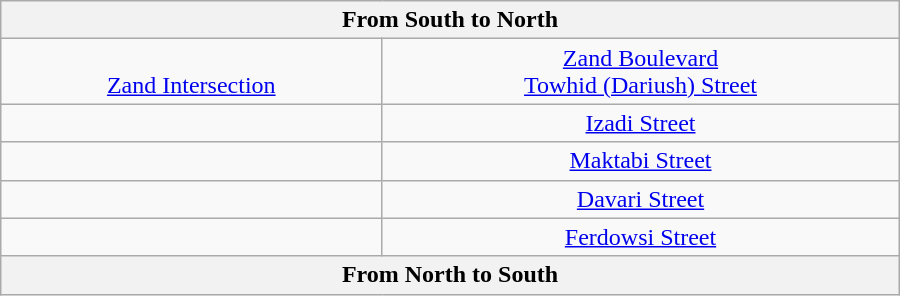<table class="wikitable" style="text-align:center" width="600px">
<tr>
<th text-align="center" colspan="3"> From South to North </th>
</tr>
<tr>
<td><br><a href='#'>Zand Intersection</a></td>
<td> <a href='#'>Zand Boulevard</a><br> <a href='#'>Towhid (Dariush) Street</a></td>
</tr>
<tr>
<td></td>
<td> <a href='#'>Izadi Street</a></td>
</tr>
<tr>
<td></td>
<td> <a href='#'>Maktabi Street</a></td>
</tr>
<tr>
<td></td>
<td> <a href='#'>Davari Street</a></td>
</tr>
<tr>
<td></td>
<td> <a href='#'>Ferdowsi Street</a></td>
</tr>
<tr>
<th text-align="center" colspan="3"> From North to South </th>
</tr>
</table>
